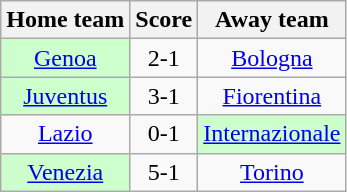<table class="wikitable" style="text-align: center">
<tr>
<th>Home team</th>
<th>Score</th>
<th>Away team</th>
</tr>
<tr>
<td bgcolor="ccffcc"><a href='#'>Genoa</a></td>
<td>2-1</td>
<td><a href='#'>Bologna</a></td>
</tr>
<tr>
<td bgcolor="ccffcc"><a href='#'>Juventus</a></td>
<td>3-1</td>
<td><a href='#'>Fiorentina</a></td>
</tr>
<tr>
<td><a href='#'>Lazio</a></td>
<td>0-1</td>
<td bgcolor="ccffcc"><a href='#'>Internazionale</a></td>
</tr>
<tr>
<td bgcolor="ccffcc"><a href='#'>Venezia</a></td>
<td>5-1</td>
<td><a href='#'>Torino</a></td>
</tr>
</table>
